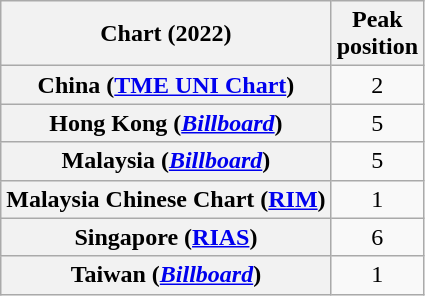<table class="wikitable sortable plainrowheaders" style="text-align:center">
<tr>
<th scope="col">Chart (2022)</th>
<th scope="col">Peak<br>position</th>
</tr>
<tr>
<th scope="row">China (<a href='#'>TME UNI Chart</a>)</th>
<td>2</td>
</tr>
<tr>
<th scope="row">Hong Kong (<a href='#'><em>Billboard</em></a>)</th>
<td>5</td>
</tr>
<tr>
<th scope="row">Malaysia (<a href='#'><em>Billboard</em></a>)</th>
<td>5</td>
</tr>
<tr>
<th scope="row">Malaysia Chinese Chart (<a href='#'>RIM</a>)</th>
<td>1</td>
</tr>
<tr>
<th scope="row">Singapore (<a href='#'>RIAS</a>)</th>
<td>6</td>
</tr>
<tr>
<th scope="row">Taiwan (<a href='#'><em>Billboard</em></a>)</th>
<td>1</td>
</tr>
</table>
